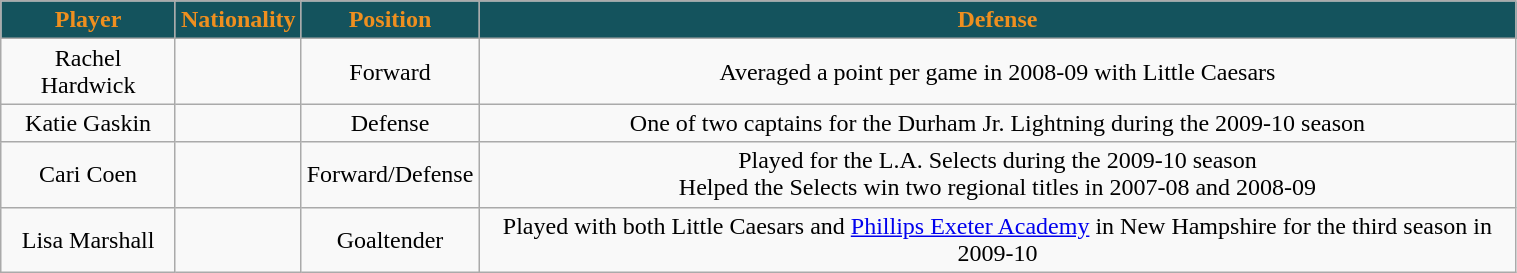<table class="wikitable" style="width:80%;">
<tr style="text-align:center; background:#14535d; color:#ef8f1f;">
<td><strong>Player</strong></td>
<td><strong>Nationality</strong></td>
<td><strong>Position</strong></td>
<td><strong>Defense</strong></td>
</tr>
<tr style="text-align:center;" bgcolor="">
<td>Rachel Hardwick</td>
<td></td>
<td>Forward</td>
<td>Averaged a point per game in 2008-09 with Little Caesars</td>
</tr>
<tr style="text-align:center;" bgcolor="">
<td>Katie Gaskin</td>
<td></td>
<td>Defense</td>
<td>One of two captains for the Durham Jr. Lightning during the 2009-10 season</td>
</tr>
<tr style="text-align:center;" bgcolor="">
<td>Cari Coen</td>
<td></td>
<td>Forward/Defense</td>
<td>Played for the L.A. Selects during the 2009-10 season<br>Helped the Selects win two regional titles in 2007-08 and 2008-09</td>
</tr>
<tr style="text-align:center;" bgcolor="">
<td>Lisa Marshall</td>
<td></td>
<td>Goaltender</td>
<td>Played with both Little Caesars and <a href='#'>Phillips Exeter Academy</a> in New Hampshire for the third season in 2009-10</td>
</tr>
</table>
